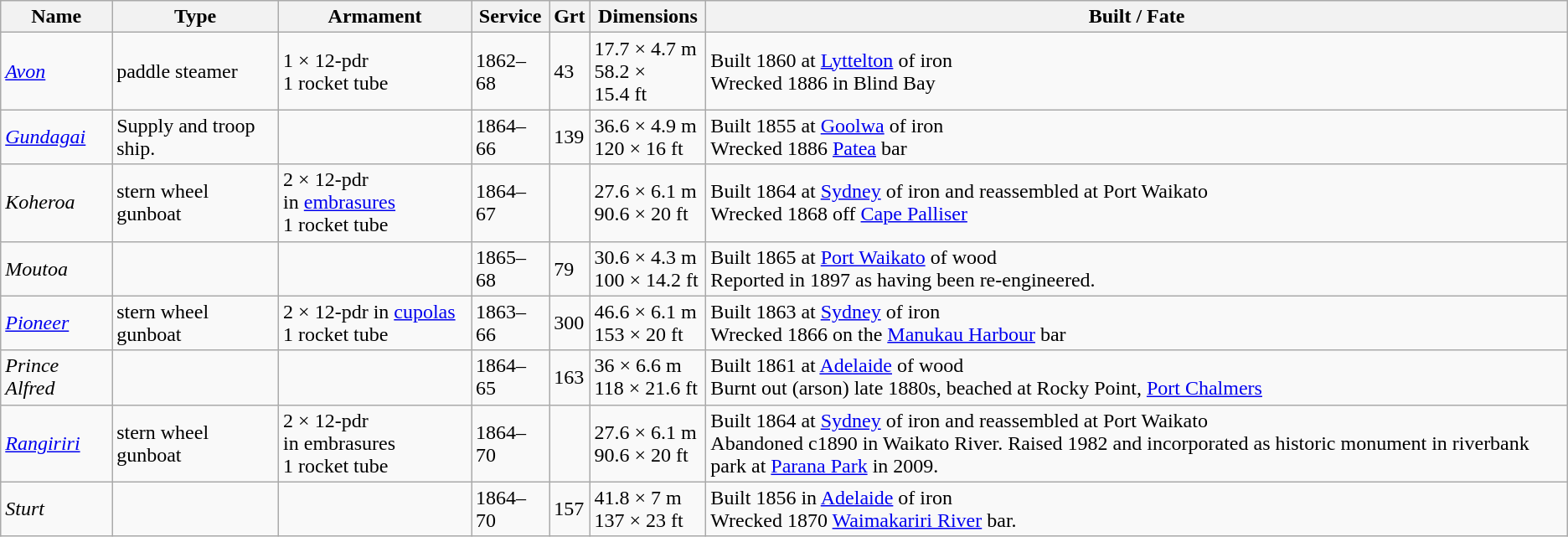<table class="wikitable">
<tr>
<th>Name</th>
<th>Type</th>
<th>Armament</th>
<th>Service</th>
<th>Grt</th>
<th>Dimensions</th>
<th>Built / Fate</th>
</tr>
<tr>
<td><a href='#'><em>Avon</em></a></td>
<td>paddle steamer</td>
<td>1 × 12-pdr<br>1 rocket tube</td>
<td>1862–68</td>
<td>43</td>
<td>17.7 × 4.7 m<br>58.2 × 15.4 ft</td>
<td>Built 1860 at <a href='#'>Lyttelton</a> of iron<br>Wrecked 1886 in Blind Bay</td>
</tr>
<tr>
<td><em><a href='#'>Gundagai</a></em></td>
<td>Supply and troop ship.</td>
<td></td>
<td>1864–66</td>
<td>139</td>
<td>36.6 × 4.9 m<br>120 × 16 ft</td>
<td>Built 1855 at <a href='#'>Goolwa</a> of iron<br>Wrecked 1886 <a href='#'>Patea</a> bar</td>
</tr>
<tr>
<td><em>Koheroa</em></td>
<td>stern wheel gunboat</td>
<td>2 × 12-pdr in <a href='#'>embrasures</a><br>1 rocket tube</td>
<td>1864–67</td>
<td></td>
<td>27.6 × 6.1 m<br>90.6 × 20 ft</td>
<td>Built 1864 at <a href='#'>Sydney</a> of iron and reassembled at Port Waikato<br>Wrecked 1868 off <a href='#'>Cape Palliser</a></td>
</tr>
<tr>
<td><em>Moutoa</em></td>
<td></td>
<td></td>
<td>1865–68</td>
<td>79</td>
<td>30.6 × 4.3 m<br>100 × 14.2 ft</td>
<td>Built 1865 at <a href='#'>Port Waikato</a> of wood<br>Reported in 1897 as having been re-engineered.</td>
</tr>
<tr>
<td><a href='#'><em>Pioneer</em></a></td>
<td>stern wheel gunboat</td>
<td>2 × 12-pdr in <a href='#'>cupolas</a><br>1 rocket tube</td>
<td>1863–66</td>
<td>300</td>
<td>46.6 × 6.1 m<br>153 × 20 ft</td>
<td>Built 1863 at <a href='#'>Sydney</a> of iron<br>Wrecked 1866 on the <a href='#'>Manukau Harbour</a> bar</td>
</tr>
<tr>
<td><em>Prince Alfred</em></td>
<td></td>
<td></td>
<td>1864–65</td>
<td>163</td>
<td>36 × 6.6 m<br>118 × 21.6 ft</td>
<td>Built 1861 at <a href='#'>Adelaide</a> of wood<br>Burnt out (arson) late 1880s, beached at Rocky Point, <a href='#'>Port Chalmers</a></td>
</tr>
<tr>
<td><em><a href='#'>Rangiriri</a></em></td>
<td>stern wheel gunboat</td>
<td>2 × 12-pdr in embrasures<br>1 rocket tube</td>
<td>1864–70</td>
<td></td>
<td>27.6 × 6.1 m<br>90.6 × 20 ft</td>
<td>Built 1864 at <a href='#'>Sydney</a> of iron and reassembled at Port Waikato<br>Abandoned c1890 in Waikato River. Raised 1982 and incorporated as historic monument in riverbank park at <a href='#'>Parana Park</a> in 2009.</td>
</tr>
<tr>
<td><em>Sturt</em></td>
<td></td>
<td></td>
<td>1864–70</td>
<td>157</td>
<td>41.8 × 7 m<br>137 × 23 ft</td>
<td>Built 1856 in <a href='#'>Adelaide</a> of iron<br>Wrecked 1870 <a href='#'>Waimakariri River</a> bar.</td>
</tr>
</table>
